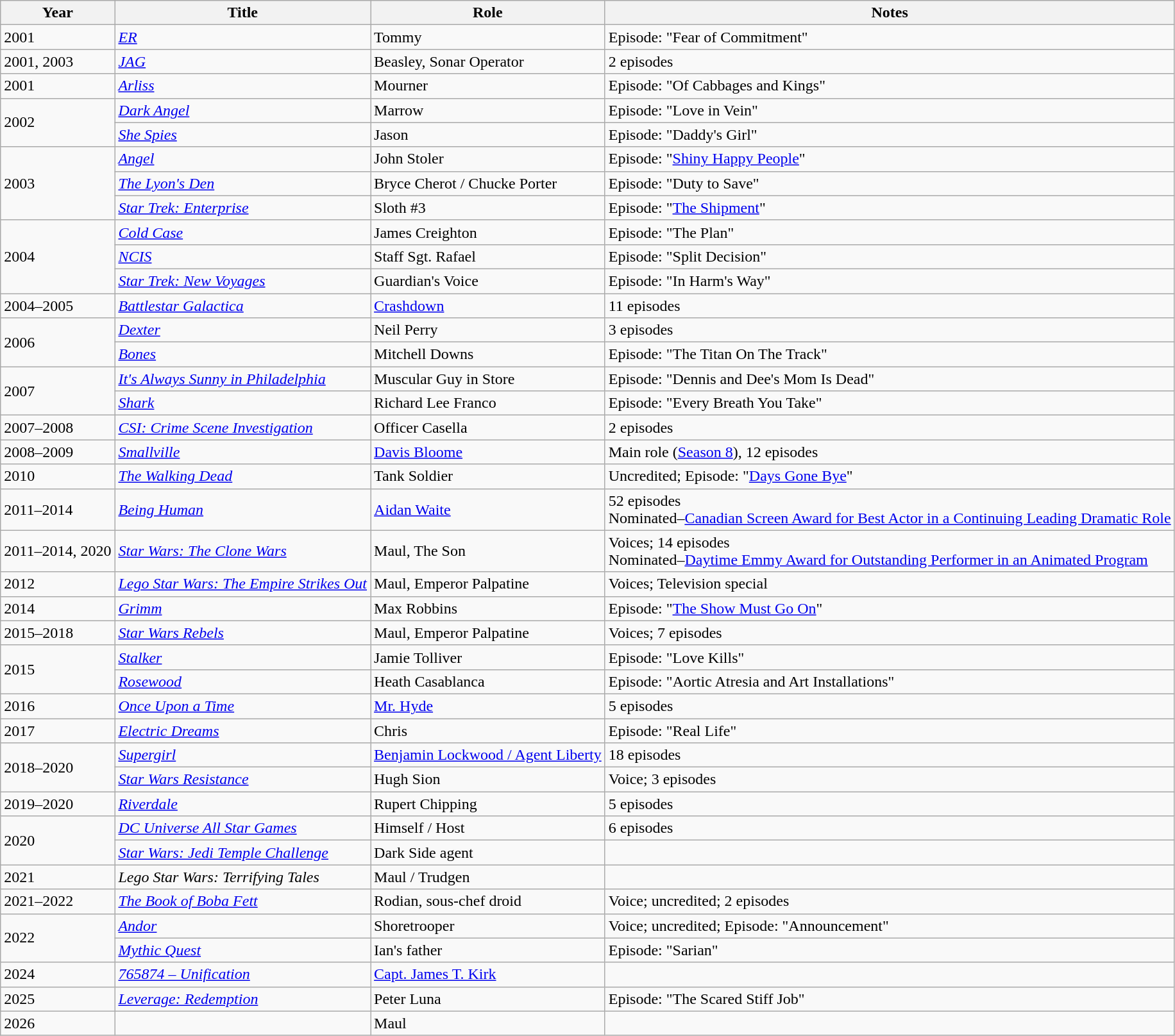<table class="wikitable sortable">
<tr>
<th>Year</th>
<th>Title</th>
<th>Role</th>
<th>Notes</th>
</tr>
<tr>
<td>2001</td>
<td><em><a href='#'>ER</a></em></td>
<td>Tommy</td>
<td>Episode: "Fear of Commitment"</td>
</tr>
<tr>
<td>2001, 2003</td>
<td><em><a href='#'>JAG</a></em></td>
<td>Beasley, Sonar Operator</td>
<td>2 episodes</td>
</tr>
<tr>
<td>2001</td>
<td><em><a href='#'>Arliss</a></em></td>
<td>Mourner</td>
<td>Episode: "Of Cabbages and Kings"</td>
</tr>
<tr>
<td rowspan="2">2002</td>
<td><em><a href='#'>Dark Angel</a></em></td>
<td>Marrow</td>
<td>Episode: "Love in Vein"</td>
</tr>
<tr>
<td><em><a href='#'>She Spies</a></em></td>
<td>Jason</td>
<td>Episode: "Daddy's Girl"</td>
</tr>
<tr>
<td rowspan="3">2003</td>
<td><em><a href='#'>Angel</a></em></td>
<td>John Stoler</td>
<td>Episode: "<a href='#'>Shiny Happy People</a>"</td>
</tr>
<tr>
<td><em><a href='#'>The Lyon's Den</a></em></td>
<td>Bryce Cherot / Chucke Porter</td>
<td>Episode: "Duty to Save"</td>
</tr>
<tr>
<td><em><a href='#'>Star Trek: Enterprise</a></em></td>
<td>Sloth #3</td>
<td>Episode: "<a href='#'>The Shipment</a>"</td>
</tr>
<tr>
<td rowspan="3">2004</td>
<td><em><a href='#'>Cold Case</a></em></td>
<td>James Creighton</td>
<td>Episode: "The Plan"</td>
</tr>
<tr>
<td><em><a href='#'>NCIS</a></em></td>
<td>Staff Sgt. Rafael</td>
<td>Episode: "Split Decision"</td>
</tr>
<tr>
<td><em><a href='#'>Star Trek: New Voyages</a></em></td>
<td>Guardian's Voice</td>
<td>Episode: "In Harm's Way"</td>
</tr>
<tr>
<td>2004–2005</td>
<td><em><a href='#'>Battlestar Galactica</a></em></td>
<td><a href='#'>Crashdown</a></td>
<td>11 episodes</td>
</tr>
<tr>
<td rowspan="2">2006</td>
<td><em><a href='#'>Dexter</a></em></td>
<td>Neil Perry</td>
<td>3 episodes</td>
</tr>
<tr>
<td><em><a href='#'>Bones</a></em></td>
<td>Mitchell Downs</td>
<td>Episode: "The Titan On The Track"</td>
</tr>
<tr>
<td rowspan="2">2007</td>
<td><em><a href='#'>It's Always Sunny in Philadelphia</a></em></td>
<td>Muscular Guy in Store</td>
<td>Episode: "Dennis and Dee's Mom Is Dead"</td>
</tr>
<tr>
<td><em><a href='#'>Shark</a></em></td>
<td>Richard Lee Franco</td>
<td>Episode: "Every Breath You Take"</td>
</tr>
<tr>
<td>2007–2008</td>
<td><em><a href='#'>CSI: Crime Scene Investigation</a></em></td>
<td>Officer Casella</td>
<td>2 episodes</td>
</tr>
<tr>
<td>2008–2009</td>
<td><em><a href='#'>Smallville</a></em></td>
<td><a href='#'>Davis Bloome</a></td>
<td>Main role (<a href='#'>Season 8</a>), 12 episodes</td>
</tr>
<tr>
<td>2010</td>
<td><em><a href='#'>The Walking Dead</a></em></td>
<td>Tank Soldier</td>
<td>Uncredited; Episode: "<a href='#'>Days Gone Bye</a>"</td>
</tr>
<tr>
<td>2011–2014</td>
<td><em><a href='#'>Being Human</a></em></td>
<td><a href='#'>Aidan Waite</a></td>
<td>52 episodes<br>Nominated–<a href='#'>Canadian Screen Award for Best Actor in a Continuing Leading Dramatic Role</a></td>
</tr>
<tr>
<td>2011–2014, 2020</td>
<td><em><a href='#'>Star Wars: The Clone Wars</a></em></td>
<td>Maul, The Son</td>
<td>Voices; 14 episodes<br>Nominated–<a href='#'>Daytime Emmy Award for Outstanding Performer in an Animated Program</a></td>
</tr>
<tr>
<td>2012</td>
<td><em><a href='#'>Lego Star Wars: The Empire Strikes Out</a></em></td>
<td>Maul, Emperor Palpatine</td>
<td>Voices; Television special</td>
</tr>
<tr>
<td>2014</td>
<td><em><a href='#'>Grimm</a></em></td>
<td>Max Robbins</td>
<td>Episode: "<a href='#'>The Show Must Go On</a>"</td>
</tr>
<tr>
<td>2015–2018</td>
<td><em><a href='#'>Star Wars Rebels</a></em></td>
<td>Maul, Emperor Palpatine</td>
<td>Voices; 7 episodes</td>
</tr>
<tr>
<td rowspan="2">2015</td>
<td><em><a href='#'>Stalker</a></em></td>
<td>Jamie Tolliver</td>
<td>Episode: "Love Kills"</td>
</tr>
<tr>
<td><em><a href='#'>Rosewood</a></em></td>
<td>Heath Casablanca</td>
<td>Episode: "Aortic Atresia and Art Installations"</td>
</tr>
<tr>
<td>2016</td>
<td><em><a href='#'>Once Upon a Time</a></em></td>
<td><a href='#'>Mr. Hyde</a></td>
<td>5 episodes</td>
</tr>
<tr>
<td>2017</td>
<td><em><a href='#'>Electric Dreams</a></em></td>
<td>Chris</td>
<td>Episode: "Real Life"</td>
</tr>
<tr>
<td rowspan="2">2018–2020</td>
<td><em><a href='#'>Supergirl</a></em></td>
<td><a href='#'>Benjamin Lockwood / Agent Liberty</a></td>
<td>18 episodes</td>
</tr>
<tr>
<td><em><a href='#'>Star Wars Resistance</a></em></td>
<td>Hugh Sion</td>
<td>Voice; 3 episodes</td>
</tr>
<tr>
<td>2019–2020</td>
<td><em><a href='#'>Riverdale</a></em></td>
<td>Rupert Chipping</td>
<td>5 episodes</td>
</tr>
<tr>
<td rowspan="2">2020</td>
<td><em><a href='#'>DC Universe All Star Games</a></em></td>
<td>Himself / Host</td>
<td>6 episodes</td>
</tr>
<tr>
<td><em><a href='#'>Star Wars: Jedi Temple Challenge</a></em></td>
<td>Dark Side agent</td>
<td></td>
</tr>
<tr>
<td>2021</td>
<td><em>Lego Star Wars: Terrifying Tales</em></td>
<td>Maul / Trudgen</td>
<td></td>
</tr>
<tr>
<td>2021–2022</td>
<td><em><a href='#'>The Book of Boba Fett</a></em></td>
<td>Rodian, sous-chef droid</td>
<td>Voice; uncredited; 2 episodes</td>
</tr>
<tr>
<td rowspan="2">2022</td>
<td><em><a href='#'>Andor</a></em></td>
<td>Shoretrooper</td>
<td>Voice; uncredited; Episode: "Announcement"</td>
</tr>
<tr>
<td><em><a href='#'>Mythic Quest</a></em></td>
<td>Ian's father</td>
<td>Episode: "Sarian"</td>
</tr>
<tr>
<td>2024</td>
<td><em><a href='#'>765874 – Unification</a></em></td>
<td><a href='#'>Capt. James T. Kirk</a></td>
<td></td>
</tr>
<tr>
<td>2025</td>
<td><em><a href='#'>Leverage: Redemption</a></em></td>
<td>Peter Luna</td>
<td>Episode: "The Scared Stiff Job"</td>
</tr>
<tr>
<td>2026</td>
<td></td>
<td>Maul</td>
<td></td>
</tr>
</table>
